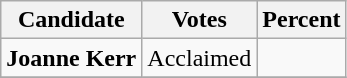<table class="wikitable">
<tr>
<th>Candidate</th>
<th>Votes</th>
<th>Percent</th>
</tr>
<tr>
<td style="font-weight:bold;">Joanne Kerr</td>
<td style="text-align:right;">Acclaimed</td>
<td style="text-align:right;"></td>
</tr>
<tr>
</tr>
</table>
